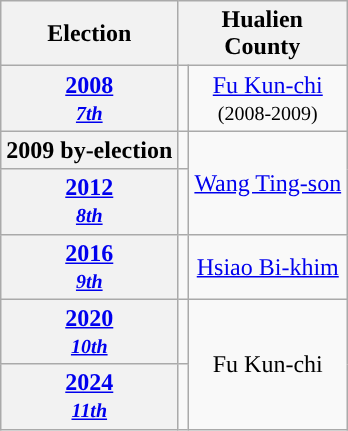<table class="wikitable" align="center" style="text-align:center">
<tr>
<th>Election</th>
<th colspan="2" width="80px">Hualien County</th>
</tr>
<tr>
<th><a href='#'>2008</a><br><small><em><a href='#'>7th</a></em></small><br></th>
<td style="color:inherit;background:"></td>
<td><a href='#'>Fu Kun-chi</a><br><small>(2008-2009)</small><br></td>
</tr>
<tr>
<th>2009 by-election</th>
<td style="color:inherit;background:"></td>
<td rowspan=2><a href='#'>Wang Ting-son</a></td>
</tr>
<tr>
<th><a href='#'>2012</a><br><small><em><a href='#'>8th</a></em></small><br></th>
</tr>
<tr>
<th><a href='#'>2016</a><br><small><em><a href='#'>9th</a></em></small><br></th>
<td style="color:inherit;background:"></td>
<td><a href='#'>Hsiao Bi-khim</a></td>
</tr>
<tr>
<th><a href='#'>2020</a><br><small><em><a href='#'>10th</a></em></small><br></th>
<td style="color:inherit;background:"></td>
<td rowspan=2>Fu Kun-chi</td>
</tr>
<tr>
<th><a href='#'>2024</a><br><small><em><a href='#'>11th</a></em></small><br></th>
<td style="color:inherit;background:"></td>
</tr>
</table>
